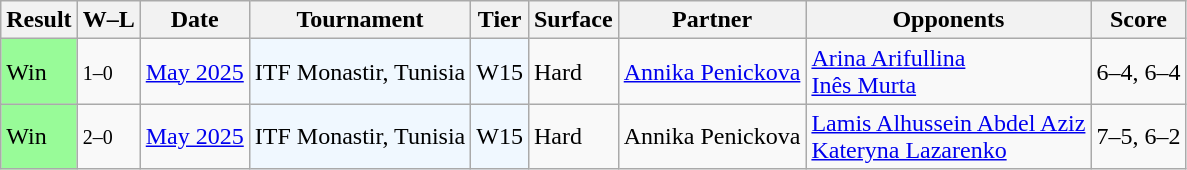<table class="sortable wikitable">
<tr>
<th>Result</th>
<th class="unsortable">W–L</th>
<th>Date</th>
<th>Tournament</th>
<th>Tier</th>
<th>Surface</th>
<th>Partner</th>
<th>Opponents</th>
<th class="unsortable">Score</th>
</tr>
<tr>
<td style="background:#98FB98;">Win</td>
<td><small>1–0</small></td>
<td><a href='#'>May 2025</a></td>
<td style="background:#f0f8ff;">ITF Monastir, Tunisia</td>
<td style="background:#f0f8ff;">W15</td>
<td>Hard</td>
<td> <a href='#'>Annika Penickova</a></td>
<td> <a href='#'>Arina Arifullina</a> <br>  <a href='#'>Inês Murta</a></td>
<td>6–4, 6–4</td>
</tr>
<tr>
<td style="background:#98FB98;">Win</td>
<td><small>2–0</small></td>
<td><a href='#'>May 2025</a></td>
<td style="background:#f0f8ff;">ITF Monastir, Tunisia</td>
<td style="background:#f0f8ff;">W15</td>
<td>Hard</td>
<td> Annika Penickova</td>
<td> <a href='#'>Lamis Alhussein Abdel Aziz</a> <br>  <a href='#'>Kateryna Lazarenko</a></td>
<td>7–5, 6–2</td>
</tr>
</table>
